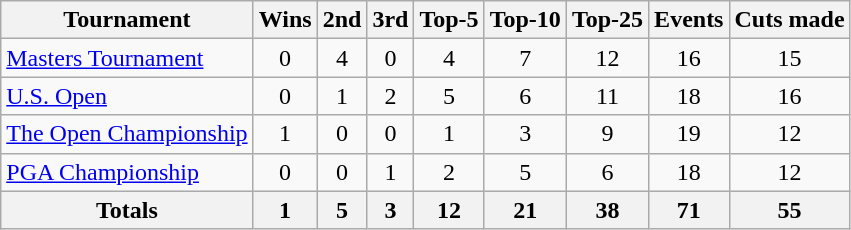<table class=wikitable style=text-align:center>
<tr>
<th>Tournament</th>
<th>Wins</th>
<th>2nd</th>
<th>3rd</th>
<th>Top-5</th>
<th>Top-10</th>
<th>Top-25</th>
<th>Events</th>
<th>Cuts made</th>
</tr>
<tr>
<td align=left><a href='#'>Masters Tournament</a></td>
<td>0</td>
<td>4</td>
<td>0</td>
<td>4</td>
<td>7</td>
<td>12</td>
<td>16</td>
<td>15</td>
</tr>
<tr>
<td align=left><a href='#'>U.S. Open</a></td>
<td>0</td>
<td>1</td>
<td>2</td>
<td>5</td>
<td>6</td>
<td>11</td>
<td>18</td>
<td>16</td>
</tr>
<tr>
<td align=left><a href='#'>The Open Championship</a></td>
<td>1</td>
<td>0</td>
<td>0</td>
<td>1</td>
<td>3</td>
<td>9</td>
<td>19</td>
<td>12</td>
</tr>
<tr>
<td align=left><a href='#'>PGA Championship</a></td>
<td>0</td>
<td>0</td>
<td>1</td>
<td>2</td>
<td>5</td>
<td>6</td>
<td>18</td>
<td>12</td>
</tr>
<tr>
<th>Totals</th>
<th>1</th>
<th>5</th>
<th>3</th>
<th>12</th>
<th>21</th>
<th>38</th>
<th>71</th>
<th>55</th>
</tr>
</table>
